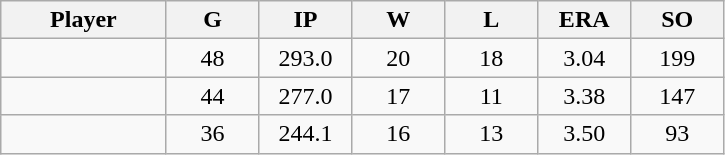<table class="wikitable sortable">
<tr>
<th bgcolor="#DDDDFF" width="16%">Player</th>
<th bgcolor="#DDDDFF" width="9%">G</th>
<th bgcolor="#DDDDFF" width="9%">IP</th>
<th bgcolor="#DDDDFF" width="9%">W</th>
<th bgcolor="#DDDDFF" width="9%">L</th>
<th bgcolor="#DDDDFF" width="9%">ERA</th>
<th bgcolor="#DDDDFF" width="9%">SO</th>
</tr>
<tr align="center">
<td></td>
<td>48</td>
<td>293.0</td>
<td>20</td>
<td>18</td>
<td>3.04</td>
<td>199</td>
</tr>
<tr align="center">
<td></td>
<td>44</td>
<td>277.0</td>
<td>17</td>
<td>11</td>
<td>3.38</td>
<td>147</td>
</tr>
<tr align="center">
<td></td>
<td>36</td>
<td>244.1</td>
<td>16</td>
<td>13</td>
<td>3.50</td>
<td>93</td>
</tr>
</table>
